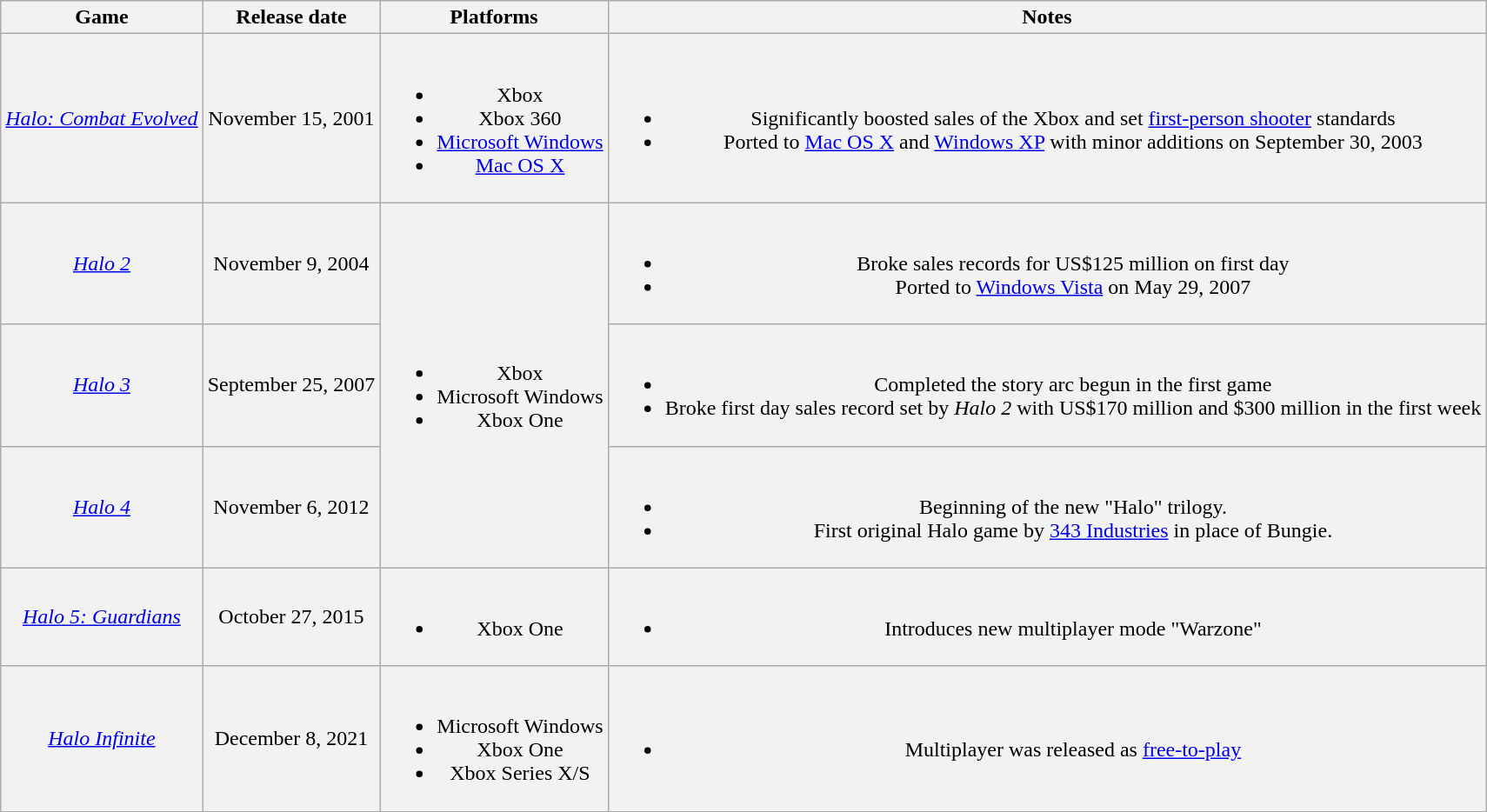<table class="wikitable">
<tr style="text-align: center;">
<th>Game</th>
<th>Release date</th>
<th>Platforms</th>
<th>Notes</th>
</tr>
<tr bgcolor="#F2F2F2"  align="center">
<td><em><a href='#'>Halo: Combat Evolved</a></em></td>
<td>November 15, 2001</td>
<td><br><ul><li>Xbox</li><li>Xbox 360</li><li><a href='#'>Microsoft Windows</a></li><li><a href='#'>Mac OS X</a></li></ul></td>
<td colspan="5" vertical-align: top;"><br><ul><li>Significantly boosted sales of the Xbox and set <a href='#'>first-person shooter</a> standards</li><li>Ported to <a href='#'>Mac OS X</a> and <a href='#'>Windows XP</a> with minor additions on September 30, 2003</li></ul></td>
</tr>
<tr bgcolor="#F2F2F2" align="center">
<td><em><a href='#'>Halo 2</a></em></td>
<td>November 9, 2004</td>
<td rowspan=3><br><ul><li>Xbox</li><li>Microsoft Windows</li><li>Xbox One</li></ul></td>
<td colspan="5" vertical-align: top;"><br><ul><li>Broke sales records for US$125 million on first day</li><li>Ported to <a href='#'>Windows Vista</a> on May 29, 2007</li></ul></td>
</tr>
<tr bgcolor="#F2F2F2" align="center">
<td><em><a href='#'>Halo 3</a></em></td>
<td>September 25, 2007</td>
<td><br><ul><li>Completed the story arc begun in the first game</li><li>Broke first day sales record set by <em>Halo 2</em> with US$170 million and $300 million in the first week</li></ul></td>
</tr>
<tr bgcolor="#F2F2F2" align="center">
<td><em><a href='#'>Halo 4</a></em></td>
<td>November 6, 2012</td>
<td><br><ul><li>Beginning of the new "Halo" trilogy.</li><li>First original Halo game by <a href='#'>343 Industries</a> in place of Bungie.</li></ul></td>
</tr>
<tr bgcolor="#F2F2F2" align="center">
<td><em><a href='#'>Halo 5: Guardians</a></em></td>
<td>October 27, 2015</td>
<td><br><ul><li>Xbox One</li></ul></td>
<td><br><ul><li>Introduces new multiplayer mode "Warzone"</li></ul></td>
</tr>
<tr bgcolor="#F2F2F2" align="center">
<td><em><a href='#'>Halo Infinite</a></em></td>
<td>December 8, 2021</td>
<td><br><ul><li>Microsoft Windows</li><li>Xbox One</li><li>Xbox Series X/S</li></ul></td>
<td colspan="5" vertical-align: top;"><br><ul><li>Multiplayer was released as <a href='#'>free-to-play</a></li></ul></td>
</tr>
</table>
